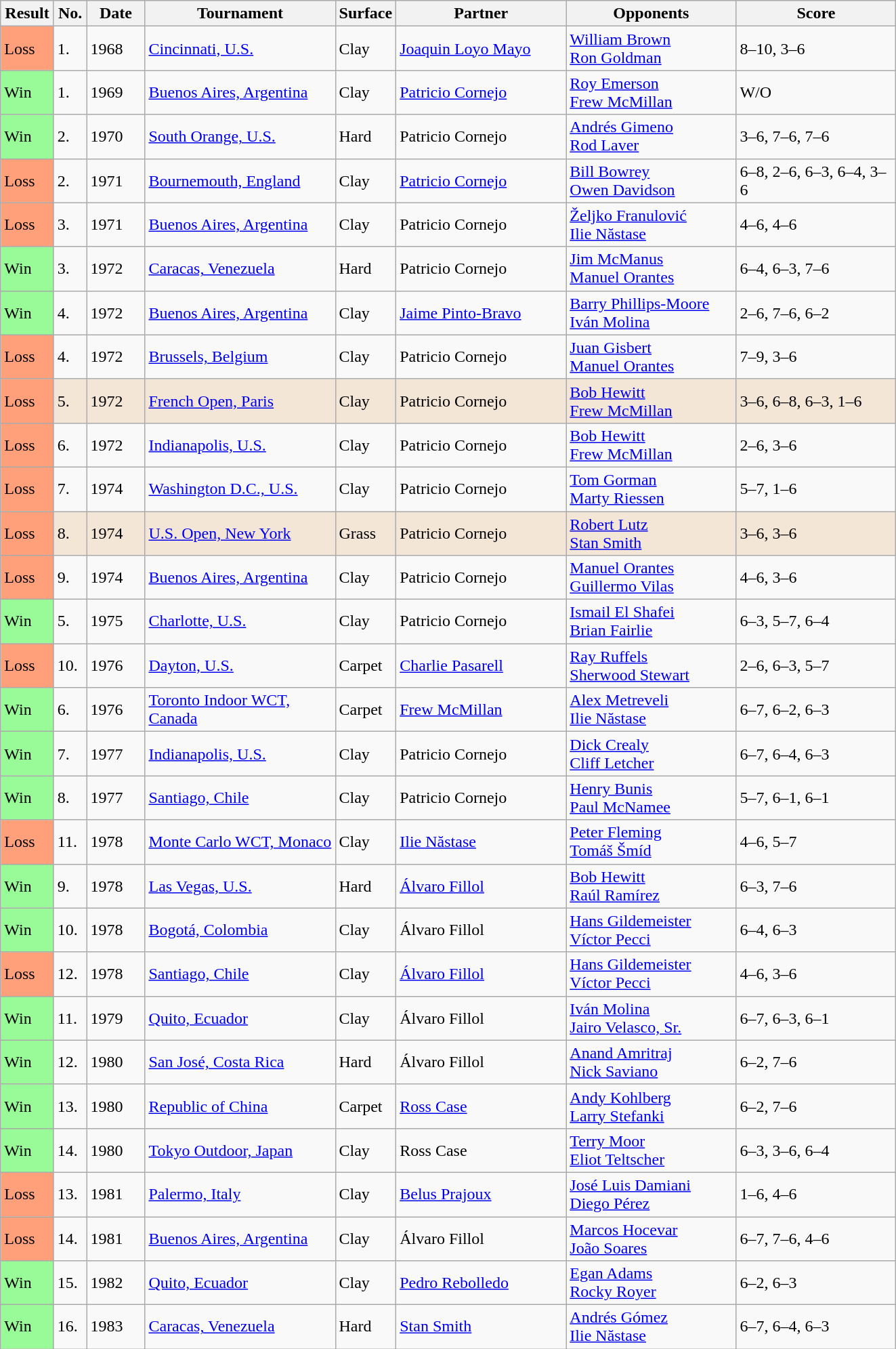<table class="sortable wikitable">
<tr>
<th style="width:45px">Result</th>
<th style="width:25px">No.</th>
<th style="width:50px">Date</th>
<th style="width:180px">Tournament</th>
<th style="width:50px">Surface</th>
<th style="width:160px">Partner</th>
<th style="width:160px">Opponents</th>
<th style="width:150px" class="unsortable">Score</th>
</tr>
<tr>
<td style="background:#ffa07a;">Loss</td>
<td>1.</td>
<td>1968</td>
<td><a href='#'>Cincinnati, U.S.</a></td>
<td>Clay</td>
<td> <a href='#'>Joaquin Loyo Mayo</a></td>
<td> <a href='#'>William Brown</a> <br>  <a href='#'>Ron Goldman</a></td>
<td>8–10, 3–6</td>
</tr>
<tr>
<td style="background:#98fb98;">Win</td>
<td>1.</td>
<td>1969</td>
<td><a href='#'>Buenos Aires, Argentina</a></td>
<td>Clay</td>
<td> <a href='#'>Patricio Cornejo</a></td>
<td> <a href='#'>Roy Emerson</a> <br>  <a href='#'>Frew McMillan</a></td>
<td>W/O</td>
</tr>
<tr>
<td style="background:#98fb98;">Win</td>
<td>2.</td>
<td>1970</td>
<td><a href='#'>South Orange, U.S.</a></td>
<td>Hard</td>
<td> Patricio Cornejo</td>
<td> <a href='#'>Andrés Gimeno</a> <br>  <a href='#'>Rod Laver</a></td>
<td>3–6, 7–6, 7–6</td>
</tr>
<tr>
<td style="background:#ffa07a;">Loss</td>
<td>2.</td>
<td>1971</td>
<td><a href='#'>Bournemouth, England</a></td>
<td>Clay</td>
<td> <a href='#'>Patricio Cornejo</a></td>
<td> <a href='#'>Bill Bowrey</a> <br>  <a href='#'>Owen Davidson</a></td>
<td>6–8, 2–6, 6–3, 6–4, 3–6</td>
</tr>
<tr>
<td style="background:#ffa07a;">Loss</td>
<td>3.</td>
<td>1971</td>
<td><a href='#'>Buenos Aires, Argentina</a></td>
<td>Clay</td>
<td> Patricio Cornejo</td>
<td> <a href='#'>Željko Franulović</a> <br>  <a href='#'>Ilie Năstase</a></td>
<td>4–6, 4–6</td>
</tr>
<tr>
<td style="background:#98fb98;">Win</td>
<td>3.</td>
<td>1972</td>
<td><a href='#'>Caracas, Venezuela</a></td>
<td>Hard</td>
<td> Patricio Cornejo</td>
<td> <a href='#'>Jim McManus</a> <br>  <a href='#'>Manuel Orantes</a></td>
<td>6–4, 6–3, 7–6</td>
</tr>
<tr>
<td style="background:#98fb98;">Win</td>
<td>4.</td>
<td>1972</td>
<td><a href='#'>Buenos Aires, Argentina</a></td>
<td>Clay</td>
<td> <a href='#'>Jaime Pinto-Bravo</a></td>
<td> <a href='#'>Barry Phillips-Moore</a> <br>  <a href='#'>Iván Molina</a></td>
<td>2–6, 7–6, 6–2</td>
</tr>
<tr>
<td style="background:#ffa07a;">Loss</td>
<td>4.</td>
<td>1972</td>
<td><a href='#'>Brussels, Belgium</a></td>
<td>Clay</td>
<td> Patricio Cornejo</td>
<td> <a href='#'>Juan Gisbert</a> <br>  <a href='#'>Manuel Orantes</a></td>
<td>7–9, 3–6</td>
</tr>
<tr bgcolor="#f3e6d7">
<td style="background:#ffa07a;">Loss</td>
<td>5.</td>
<td>1972</td>
<td><a href='#'>French Open, Paris</a></td>
<td>Clay</td>
<td> Patricio Cornejo</td>
<td> <a href='#'>Bob Hewitt</a> <br>  <a href='#'>Frew McMillan</a></td>
<td>3–6, 6–8, 6–3, 1–6</td>
</tr>
<tr>
<td style="background:#ffa07a;">Loss</td>
<td>6.</td>
<td>1972</td>
<td><a href='#'>Indianapolis, U.S.</a></td>
<td>Clay</td>
<td> Patricio Cornejo</td>
<td> <a href='#'>Bob Hewitt</a> <br>  <a href='#'>Frew McMillan</a></td>
<td>2–6, 3–6</td>
</tr>
<tr>
<td style="background:#ffa07a;">Loss</td>
<td>7.</td>
<td>1974</td>
<td><a href='#'>Washington D.C., U.S.</a></td>
<td>Clay</td>
<td> Patricio Cornejo</td>
<td> <a href='#'>Tom Gorman</a> <br>  <a href='#'>Marty Riessen</a></td>
<td>5–7, 1–6</td>
</tr>
<tr bgcolor="#f3e6d7">
<td style="background:#ffa07a;">Loss</td>
<td>8.</td>
<td>1974</td>
<td><a href='#'>U.S. Open, New York</a></td>
<td>Grass</td>
<td> Patricio Cornejo</td>
<td> <a href='#'>Robert Lutz</a> <br>  <a href='#'>Stan Smith</a></td>
<td>3–6, 3–6</td>
</tr>
<tr>
<td style="background:#ffa07a;">Loss</td>
<td>9.</td>
<td>1974</td>
<td><a href='#'>Buenos Aires, Argentina</a></td>
<td>Clay</td>
<td> Patricio Cornejo</td>
<td> <a href='#'>Manuel Orantes</a> <br>  <a href='#'>Guillermo Vilas</a></td>
<td>4–6, 3–6</td>
</tr>
<tr>
<td style="background:#98fb98;">Win</td>
<td>5.</td>
<td>1975</td>
<td><a href='#'>Charlotte, U.S.</a></td>
<td>Clay</td>
<td> Patricio Cornejo</td>
<td> <a href='#'>Ismail El Shafei</a> <br>  <a href='#'>Brian Fairlie</a></td>
<td>6–3, 5–7, 6–4</td>
</tr>
<tr>
<td style="background:#ffa07a;">Loss</td>
<td>10.</td>
<td>1976</td>
<td><a href='#'>Dayton, U.S.</a></td>
<td>Carpet</td>
<td> <a href='#'>Charlie Pasarell</a></td>
<td> <a href='#'>Ray Ruffels</a> <br>  <a href='#'>Sherwood Stewart</a></td>
<td>2–6, 6–3, 5–7</td>
</tr>
<tr>
<td style="background:#98fb98;">Win</td>
<td>6.</td>
<td>1976</td>
<td><a href='#'>Toronto Indoor WCT, Canada</a></td>
<td>Carpet</td>
<td> <a href='#'>Frew McMillan</a></td>
<td> <a href='#'>Alex Metreveli</a> <br>  <a href='#'>Ilie Năstase</a></td>
<td>6–7, 6–2, 6–3</td>
</tr>
<tr>
<td style="background:#98fb98;">Win</td>
<td>7.</td>
<td>1977</td>
<td><a href='#'>Indianapolis, U.S.</a></td>
<td>Clay</td>
<td> Patricio Cornejo</td>
<td> <a href='#'>Dick Crealy</a> <br>  <a href='#'>Cliff Letcher</a></td>
<td>6–7, 6–4, 6–3</td>
</tr>
<tr>
<td style="background:#98fb98;">Win</td>
<td>8.</td>
<td>1977</td>
<td><a href='#'>Santiago, Chile</a></td>
<td>Clay</td>
<td> Patricio Cornejo</td>
<td> <a href='#'>Henry Bunis</a> <br>  <a href='#'>Paul McNamee</a></td>
<td>5–7, 6–1, 6–1</td>
</tr>
<tr>
<td style="background:#ffa07a;">Loss</td>
<td>11.</td>
<td>1978</td>
<td><a href='#'>Monte Carlo WCT, Monaco</a></td>
<td>Clay</td>
<td> <a href='#'>Ilie Năstase</a></td>
<td> <a href='#'>Peter Fleming</a> <br>  <a href='#'>Tomáš Šmíd</a></td>
<td>4–6, 5–7</td>
</tr>
<tr>
<td style="background:#98fb98;">Win</td>
<td>9.</td>
<td>1978</td>
<td><a href='#'>Las Vegas, U.S.</a></td>
<td>Hard</td>
<td> <a href='#'>Álvaro Fillol</a></td>
<td> <a href='#'>Bob Hewitt</a> <br>  <a href='#'>Raúl Ramírez</a></td>
<td>6–3, 7–6</td>
</tr>
<tr>
<td style="background:#98fb98;">Win</td>
<td>10.</td>
<td>1978</td>
<td><a href='#'>Bogotá, Colombia</a></td>
<td>Clay</td>
<td> Álvaro Fillol</td>
<td> <a href='#'>Hans Gildemeister</a> <br>  <a href='#'>Víctor Pecci</a></td>
<td>6–4, 6–3</td>
</tr>
<tr>
<td style="background:#ffa07a;">Loss</td>
<td>12.</td>
<td>1978</td>
<td><a href='#'>Santiago, Chile</a></td>
<td>Clay</td>
<td> <a href='#'>Álvaro Fillol</a></td>
<td> <a href='#'>Hans Gildemeister</a> <br>  <a href='#'>Víctor Pecci</a></td>
<td>4–6, 3–6</td>
</tr>
<tr>
<td style="background:#98fb98;">Win</td>
<td>11.</td>
<td>1979</td>
<td><a href='#'>Quito, Ecuador</a></td>
<td>Clay</td>
<td> Álvaro Fillol</td>
<td> <a href='#'>Iván Molina</a> <br>  <a href='#'>Jairo Velasco, Sr.</a></td>
<td>6–7, 6–3, 6–1</td>
</tr>
<tr>
<td style="background:#98fb98;">Win</td>
<td>12.</td>
<td>1980</td>
<td><a href='#'>San José, Costa Rica</a></td>
<td>Hard</td>
<td> Álvaro Fillol</td>
<td> <a href='#'>Anand Amritraj</a> <br>  <a href='#'>Nick Saviano</a></td>
<td>6–2, 7–6</td>
</tr>
<tr>
<td style="background:#98fb98;">Win</td>
<td>13.</td>
<td>1980</td>
<td><a href='#'>Republic of China</a></td>
<td>Carpet</td>
<td> <a href='#'>Ross Case</a></td>
<td> <a href='#'>Andy Kohlberg</a> <br>  <a href='#'>Larry Stefanki</a></td>
<td>6–2, 7–6</td>
</tr>
<tr>
<td style="background:#98fb98;">Win</td>
<td>14.</td>
<td>1980</td>
<td><a href='#'>Tokyo Outdoor, Japan</a></td>
<td>Clay</td>
<td> Ross Case</td>
<td> <a href='#'>Terry Moor</a> <br>  <a href='#'>Eliot Teltscher</a></td>
<td>6–3, 3–6, 6–4</td>
</tr>
<tr>
<td style="background:#ffa07a;">Loss</td>
<td>13.</td>
<td>1981</td>
<td><a href='#'>Palermo, Italy</a></td>
<td>Clay</td>
<td> <a href='#'>Belus Prajoux</a></td>
<td> <a href='#'>José Luis Damiani</a> <br>  <a href='#'>Diego Pérez</a></td>
<td>1–6, 4–6</td>
</tr>
<tr>
<td style="background:#ffa07a;">Loss</td>
<td>14.</td>
<td>1981</td>
<td><a href='#'>Buenos Aires, Argentina</a></td>
<td>Clay</td>
<td> Álvaro Fillol</td>
<td> <a href='#'>Marcos Hocevar</a> <br>  <a href='#'>João Soares</a></td>
<td>6–7, 7–6, 4–6</td>
</tr>
<tr>
<td style="background:#98fb98;">Win</td>
<td>15.</td>
<td>1982</td>
<td><a href='#'>Quito, Ecuador</a></td>
<td>Clay</td>
<td> <a href='#'>Pedro Rebolledo</a></td>
<td> <a href='#'>Egan Adams</a> <br>  <a href='#'>Rocky Royer</a></td>
<td>6–2, 6–3</td>
</tr>
<tr>
<td style="background:#98fb98;">Win</td>
<td>16.</td>
<td>1983</td>
<td><a href='#'>Caracas, Venezuela</a></td>
<td>Hard</td>
<td> <a href='#'>Stan Smith</a></td>
<td> <a href='#'>Andrés Gómez</a> <br>  <a href='#'>Ilie Năstase</a></td>
<td>6–7, 6–4, 6–3</td>
</tr>
</table>
